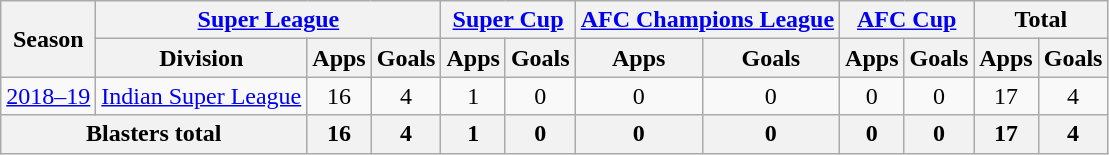<table class="wikitable" style="text-align: center;">
<tr>
<th rowspan="2">Season</th>
<th colspan="3"><a href='#'>Super League</a></th>
<th colspan="2"><a href='#'>Super Cup</a></th>
<th colspan="2"><a href='#'>AFC Champions League</a></th>
<th colspan="2"><a href='#'>AFC Cup</a></th>
<th colspan="2">Total</th>
</tr>
<tr>
<th>Division</th>
<th>Apps</th>
<th>Goals</th>
<th>Apps</th>
<th>Goals</th>
<th>Apps</th>
<th>Goals</th>
<th>Apps</th>
<th>Goals</th>
<th>Apps</th>
<th>Goals</th>
</tr>
<tr>
<td><a href='#'>2018–19</a></td>
<td><a href='#'>Indian Super League</a></td>
<td>16</td>
<td>4</td>
<td>1</td>
<td>0</td>
<td>0</td>
<td>0</td>
<td>0</td>
<td>0</td>
<td>17</td>
<td>4</td>
</tr>
<tr>
<th colspan="2">Blasters total</th>
<th>16</th>
<th>4</th>
<th>1</th>
<th>0</th>
<th>0</th>
<th>0</th>
<th>0</th>
<th>0</th>
<th>17</th>
<th>4</th>
</tr>
</table>
